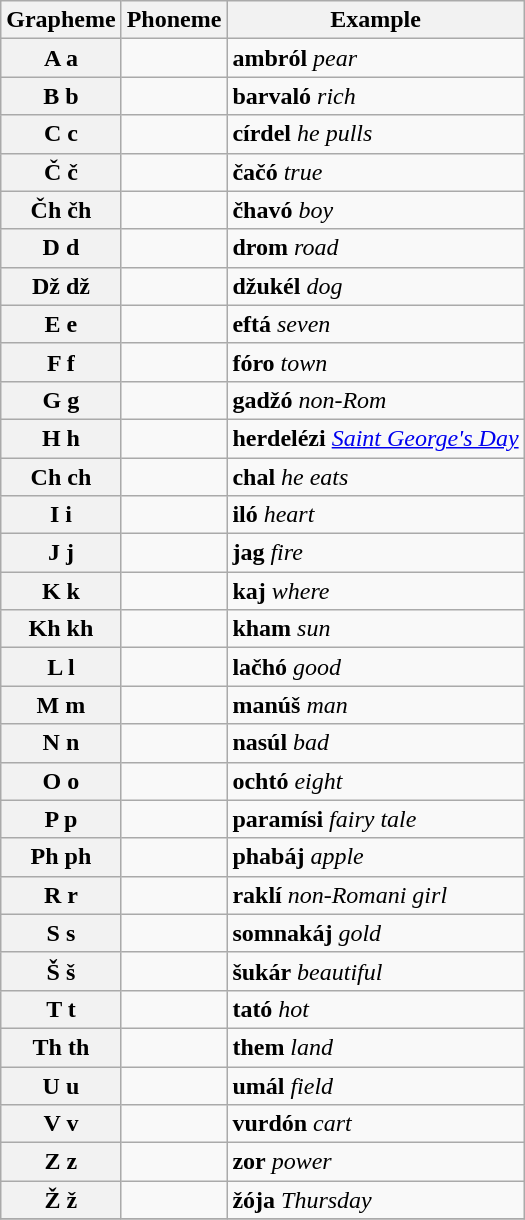<table class="wikitable">
<tr>
<th>Grapheme</th>
<th>Phoneme</th>
<th>Example</th>
</tr>
<tr>
<th>A a</th>
<td></td>
<td><strong>ambról</strong> <em>pear</em></td>
</tr>
<tr>
<th>B b</th>
<td></td>
<td><strong>barvaló</strong> <em>rich</em></td>
</tr>
<tr>
<th>C c</th>
<td></td>
<td><strong>círdel</strong> <em>he pulls</em></td>
</tr>
<tr>
<th>Č č</th>
<td></td>
<td><strong>čačó</strong> <em>true</em></td>
</tr>
<tr>
<th>Čh čh</th>
<td></td>
<td><strong>čhavó</strong> <em>boy</em></td>
</tr>
<tr>
<th>D d</th>
<td></td>
<td><strong>drom</strong> <em>road</em></td>
</tr>
<tr>
<th>Dž dž</th>
<td></td>
<td><strong>džukél</strong> <em>dog</em></td>
</tr>
<tr>
<th>E e</th>
<td></td>
<td><strong>eftá</strong> <em>seven</em></td>
</tr>
<tr>
<th>F f</th>
<td></td>
<td><strong>fóro</strong> <em>town</em></td>
</tr>
<tr>
<th>G g</th>
<td></td>
<td><strong>gadžó</strong> <em>non-Rom</em></td>
</tr>
<tr>
<th>H h</th>
<td></td>
<td><strong>herdelézi</strong> <em><a href='#'>Saint George's Day</a></em></td>
</tr>
<tr>
<th>Ch ch</th>
<td></td>
<td><strong>chal</strong> <em>he eats</em></td>
</tr>
<tr>
<th>I i</th>
<td></td>
<td><strong>iló</strong> <em>heart</em></td>
</tr>
<tr>
<th>J j</th>
<td></td>
<td><strong>jag</strong> <em>fire</em></td>
</tr>
<tr>
<th>K k</th>
<td></td>
<td><strong>kaj</strong> <em>where</em></td>
</tr>
<tr>
<th>Kh kh</th>
<td></td>
<td><strong>kham</strong> <em>sun</em></td>
</tr>
<tr>
<th>L l</th>
<td></td>
<td><strong>lačhó</strong> <em>good</em></td>
</tr>
<tr>
<th>M m</th>
<td></td>
<td><strong>manúš</strong> <em>man</em></td>
</tr>
<tr>
<th>N n</th>
<td></td>
<td><strong>nasúl</strong> <em>bad</em></td>
</tr>
<tr>
<th>O o</th>
<td></td>
<td><strong>ochtó</strong> <em>eight</em></td>
</tr>
<tr>
<th>P p</th>
<td></td>
<td><strong>paramísi</strong> <em>fairy tale</em></td>
</tr>
<tr>
<th>Ph ph</th>
<td></td>
<td><strong>phabáj</strong> <em>apple</em></td>
</tr>
<tr>
<th>R r</th>
<td></td>
<td><strong>raklí</strong> <em>non-Romani girl</em></td>
</tr>
<tr>
<th>S s</th>
<td></td>
<td><strong>somnakáj</strong> <em>gold</em></td>
</tr>
<tr>
<th>Š š</th>
<td></td>
<td><strong>šukár</strong> <em>beautiful</em></td>
</tr>
<tr>
<th>T t</th>
<td></td>
<td><strong>tató</strong> <em>hot</em></td>
</tr>
<tr>
<th>Th th</th>
<td></td>
<td><strong>them</strong> <em>land</em></td>
</tr>
<tr>
<th>U u</th>
<td></td>
<td><strong>umál</strong> <em>field</em></td>
</tr>
<tr>
<th>V v</th>
<td></td>
<td><strong>vurdón</strong> <em>cart</em></td>
</tr>
<tr>
<th>Z z</th>
<td></td>
<td><strong>zor</strong> <em>power</em></td>
</tr>
<tr>
<th>Ž ž</th>
<td></td>
<td><strong>žója</strong> <em>Thursday</em></td>
</tr>
<tr>
</tr>
</table>
